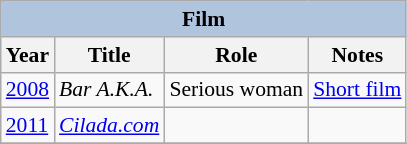<table class="wikitable" style="font-size: 90%;">
<tr>
<th colspan="4" style="background: LightSteelBlue;">Film</th>
</tr>
<tr>
<th>Year</th>
<th>Title</th>
<th>Role</th>
<th>Notes</th>
</tr>
<tr>
<td><a href='#'>2008</a></td>
<td><em>Bar A.K.A.</em></td>
<td>Serious woman</td>
<td><a href='#'>Short film</a></td>
</tr>
<tr>
<td><a href='#'>2011</a></td>
<td><em><a href='#'>Cilada.com</a></em></td>
<td></td>
<td></td>
</tr>
<tr>
</tr>
</table>
